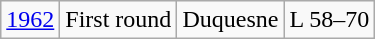<table class="wikitable">
<tr align="center">
<td><a href='#'>1962</a></td>
<td>First round</td>
<td>Duquesne</td>
<td>L 58–70</td>
</tr>
</table>
